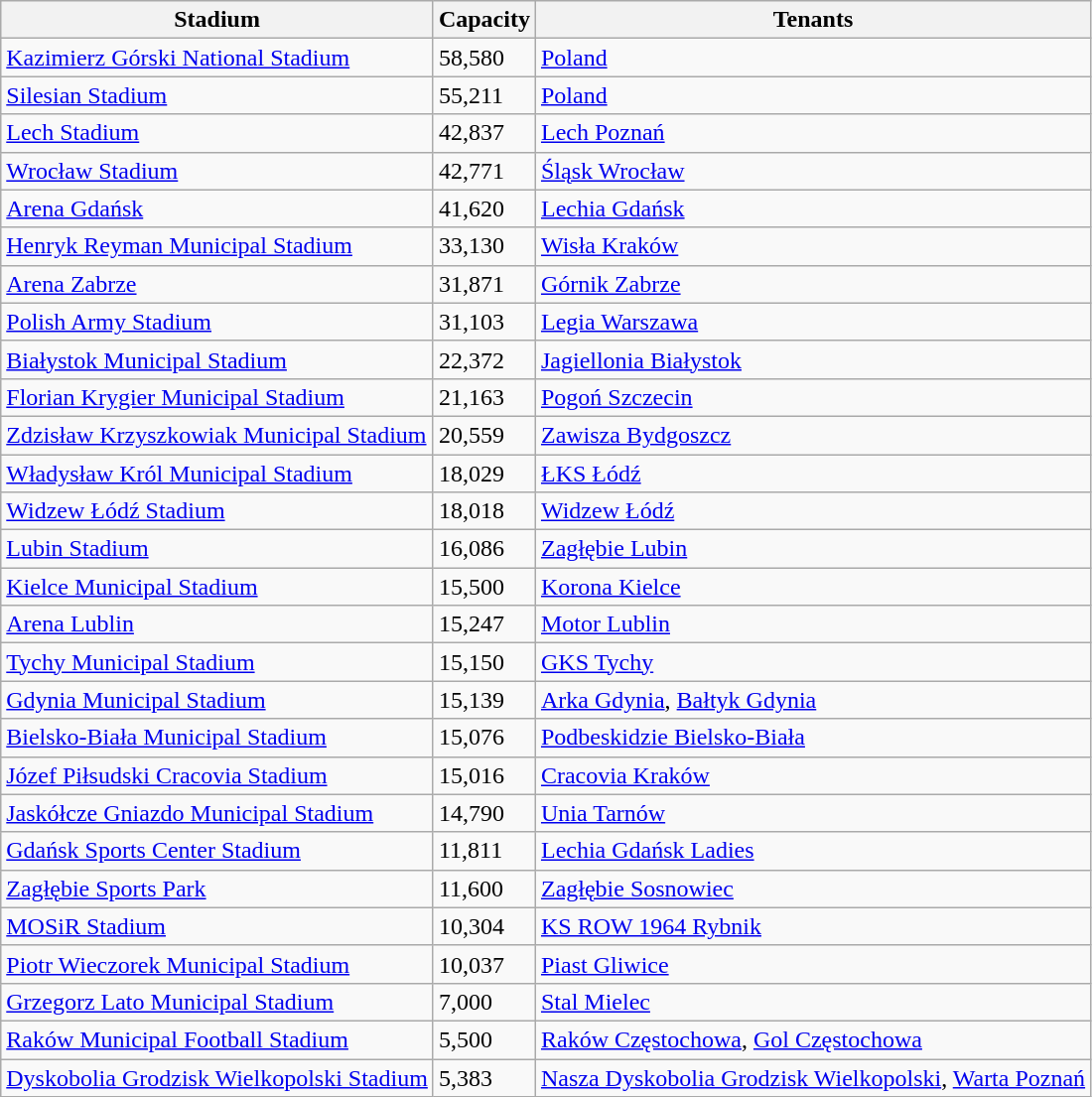<table class="wikitable sortable">
<tr>
<th>Stadium</th>
<th>Capacity</th>
<th>Tenants</th>
</tr>
<tr>
<td><a href='#'>Kazimierz Górski National Stadium</a></td>
<td>58,580</td>
<td><a href='#'>Poland</a></td>
</tr>
<tr>
<td><a href='#'>Silesian Stadium</a></td>
<td>55,211</td>
<td><a href='#'>Poland</a></td>
</tr>
<tr>
<td><a href='#'>Lech Stadium</a></td>
<td>42,837</td>
<td><a href='#'>Lech Poznań</a></td>
</tr>
<tr>
<td><a href='#'>Wrocław Stadium</a></td>
<td>42,771</td>
<td><a href='#'>Śląsk Wrocław</a></td>
</tr>
<tr>
<td><a href='#'>Arena Gdańsk</a></td>
<td>41,620</td>
<td><a href='#'>Lechia Gdańsk</a></td>
</tr>
<tr>
<td><a href='#'>Henryk Reyman Municipal Stadium</a></td>
<td>33,130</td>
<td><a href='#'>Wisła Kraków</a></td>
</tr>
<tr>
<td><a href='#'>Arena Zabrze</a></td>
<td>31,871</td>
<td><a href='#'>Górnik Zabrze</a></td>
</tr>
<tr>
<td><a href='#'>Polish Army Stadium</a></td>
<td>31,103</td>
<td><a href='#'>Legia Warszawa</a></td>
</tr>
<tr>
<td><a href='#'>Białystok Municipal Stadium</a></td>
<td>22,372</td>
<td><a href='#'>Jagiellonia Białystok</a></td>
</tr>
<tr>
<td><a href='#'>Florian Krygier Municipal Stadium</a></td>
<td>21,163</td>
<td><a href='#'>Pogoń Szczecin</a></td>
</tr>
<tr>
<td><a href='#'>Zdzisław Krzyszkowiak Municipal Stadium</a></td>
<td>20,559</td>
<td><a href='#'>Zawisza Bydgoszcz</a></td>
</tr>
<tr>
<td><a href='#'>Władysław Król Municipal Stadium</a></td>
<td>18,029</td>
<td><a href='#'>ŁKS Łódź</a></td>
</tr>
<tr>
<td><a href='#'>Widzew Łódź Stadium</a></td>
<td>18,018</td>
<td><a href='#'>Widzew Łódź</a></td>
</tr>
<tr>
<td><a href='#'>Lubin Stadium</a></td>
<td>16,086</td>
<td><a href='#'>Zagłębie Lubin</a></td>
</tr>
<tr>
<td><a href='#'>Kielce Municipal Stadium</a></td>
<td>15,500</td>
<td><a href='#'>Korona Kielce</a></td>
</tr>
<tr>
<td><a href='#'>Arena Lublin</a></td>
<td>15,247</td>
<td><a href='#'>Motor Lublin</a></td>
</tr>
<tr>
<td><a href='#'>Tychy Municipal Stadium</a></td>
<td>15,150</td>
<td><a href='#'>GKS Tychy</a></td>
</tr>
<tr>
<td><a href='#'>Gdynia Municipal Stadium</a></td>
<td>15,139</td>
<td><a href='#'>Arka Gdynia</a>, <a href='#'>Bałtyk Gdynia</a></td>
</tr>
<tr>
<td><a href='#'>Bielsko-Biała Municipal Stadium</a></td>
<td>15,076</td>
<td><a href='#'>Podbeskidzie Bielsko-Biała</a></td>
</tr>
<tr>
<td><a href='#'>Józef Piłsudski Cracovia Stadium</a></td>
<td>15,016</td>
<td><a href='#'>Cracovia Kraków</a></td>
</tr>
<tr>
<td><a href='#'>Jaskółcze Gniazdo Municipal Stadium</a></td>
<td>14,790</td>
<td><a href='#'>Unia Tarnów</a></td>
</tr>
<tr>
<td><a href='#'>Gdańsk Sports Center Stadium</a></td>
<td>11,811</td>
<td><a href='#'>Lechia Gdańsk Ladies</a></td>
</tr>
<tr>
<td><a href='#'>Zagłębie Sports Park</a></td>
<td>11,600</td>
<td><a href='#'>Zagłębie Sosnowiec</a></td>
</tr>
<tr>
<td><a href='#'>MOSiR Stadium</a></td>
<td>10,304</td>
<td><a href='#'>KS ROW 1964 Rybnik</a></td>
</tr>
<tr>
<td><a href='#'>Piotr Wieczorek Municipal Stadium</a></td>
<td>10,037</td>
<td><a href='#'>Piast Gliwice</a></td>
</tr>
<tr>
<td><a href='#'>Grzegorz Lato Municipal Stadium</a></td>
<td>7,000</td>
<td><a href='#'>Stal Mielec</a></td>
</tr>
<tr>
<td><a href='#'>Raków Municipal Football Stadium</a></td>
<td>5,500</td>
<td><a href='#'>Raków Częstochowa</a>, <a href='#'>Gol Częstochowa</a></td>
</tr>
<tr>
<td><a href='#'>Dyskobolia Grodzisk Wielkopolski Stadium</a></td>
<td>5,383</td>
<td><a href='#'>Nasza Dyskobolia Grodzisk Wielkopolski</a>, <a href='#'>Warta Poznań</a></td>
</tr>
</table>
